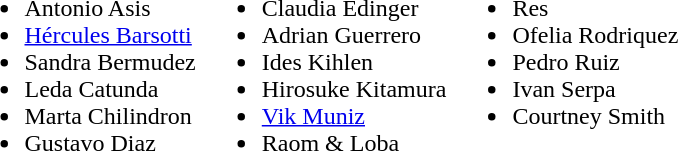<table>
<tr valign=top>
<td><br><ul><li>Antonio Asis</li><li><a href='#'>Hércules Barsotti</a></li><li>Sandra Bermudez</li><li>Leda Catunda</li><li>Marta Chilindron</li><li>Gustavo Diaz</li></ul></td>
<td><br><ul><li>Claudia Edinger</li><li>Adrian Guerrero</li><li>Ides Kihlen</li><li>Hirosuke Kitamura</li><li><a href='#'>Vik Muniz</a></li><li>Raom & Loba</li></ul></td>
<td><br><ul><li>Res</li><li>Ofelia Rodriquez</li><li>Pedro Ruiz</li><li>Ivan Serpa</li><li>Courtney Smith</li></ul></td>
</tr>
</table>
